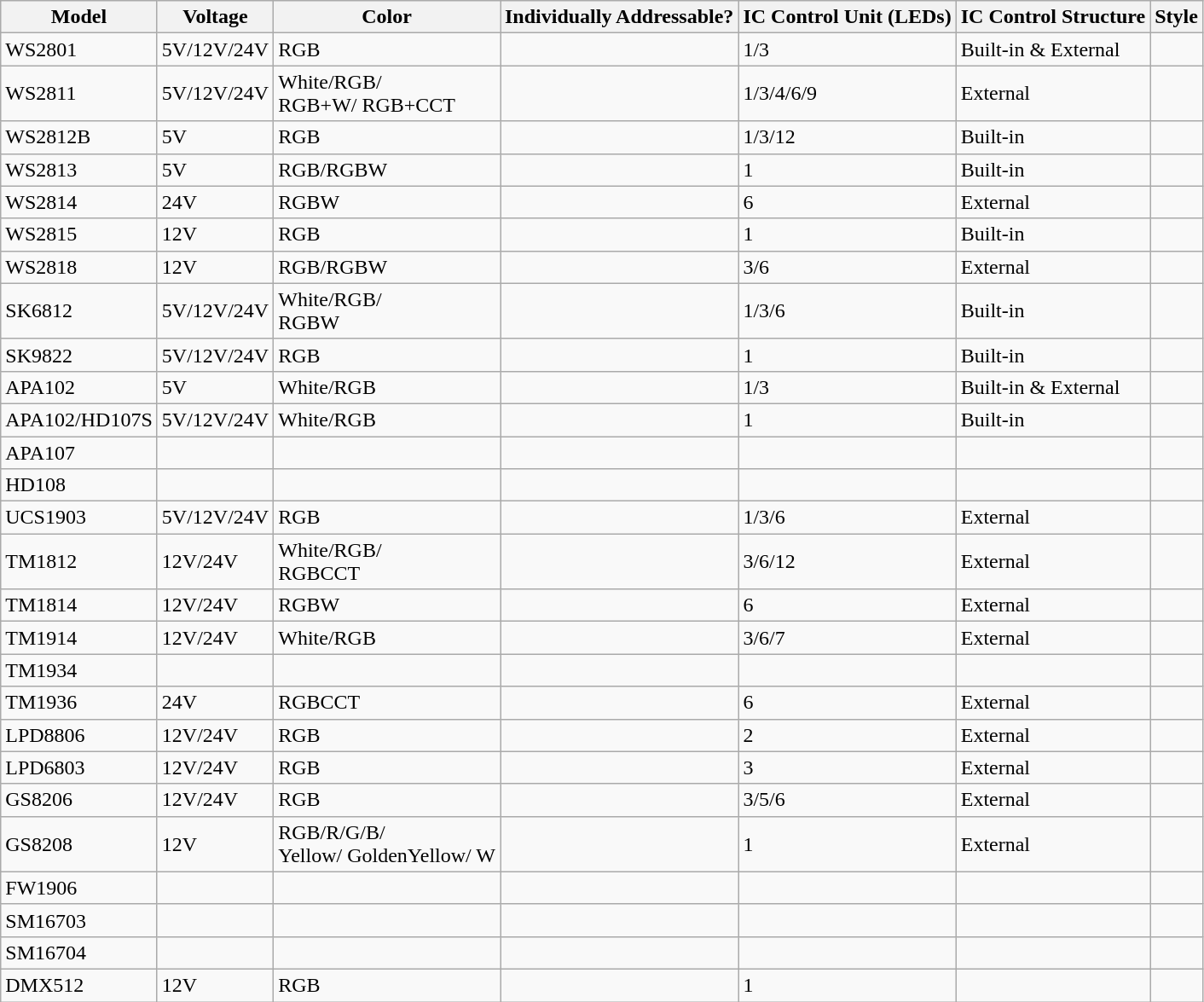<table class="wikitable mw-collapsible mw-collapsed">
<tr>
<th>Model</th>
<th>Voltage</th>
<th>Color</th>
<th>Individually Addressable?</th>
<th>IC Control Unit (LEDs)</th>
<th>IC Control Structure</th>
<th>Style</th>
</tr>
<tr>
<td>WS2801</td>
<td>5V/12V/24V</td>
<td>RGB</td>
<td></td>
<td>1/3</td>
<td>Built-in & External</td>
<td></td>
</tr>
<tr>
<td>WS2811</td>
<td>5V/12V/24V</td>
<td>White/RGB/<br>RGB+W/
RGB+CCT</td>
<td></td>
<td>1/3/4/6/9</td>
<td>External</td>
<td></td>
</tr>
<tr>
<td>WS2812B</td>
<td>5V</td>
<td>RGB</td>
<td></td>
<td>1/3/12</td>
<td>Built-in</td>
<td></td>
</tr>
<tr>
<td>WS2813</td>
<td>5V</td>
<td>RGB/RGBW</td>
<td></td>
<td>1</td>
<td>Built-in</td>
<td></td>
</tr>
<tr>
<td>WS2814</td>
<td>24V</td>
<td>RGBW</td>
<td></td>
<td>6</td>
<td>External</td>
<td></td>
</tr>
<tr>
<td>WS2815</td>
<td>12V</td>
<td>RGB</td>
<td></td>
<td>1</td>
<td>Built-in</td>
<td></td>
</tr>
<tr>
<td>WS2818</td>
<td>12V</td>
<td>RGB/RGBW</td>
<td></td>
<td>3/6</td>
<td>External</td>
<td></td>
</tr>
<tr>
<td>SK6812</td>
<td>5V/12V/24V</td>
<td>White/RGB/<br>RGBW</td>
<td></td>
<td>1/3/6</td>
<td>Built-in</td>
<td></td>
</tr>
<tr>
<td>SK9822</td>
<td>5V/12V/24V</td>
<td>RGB</td>
<td></td>
<td>1</td>
<td>Built-in</td>
<td></td>
</tr>
<tr>
<td>APA102</td>
<td>5V</td>
<td>White/RGB</td>
<td></td>
<td>1/3</td>
<td>Built-in & External</td>
<td></td>
</tr>
<tr>
<td>APA102/HD107S</td>
<td>5V/12V/24V</td>
<td>White/RGB</td>
<td></td>
<td>1</td>
<td>Built-in</td>
<td></td>
</tr>
<tr>
<td>APA107</td>
<td></td>
<td></td>
<td></td>
<td></td>
<td></td>
<td></td>
</tr>
<tr>
<td>HD108</td>
<td></td>
<td></td>
<td></td>
<td></td>
<td></td>
<td></td>
</tr>
<tr>
<td>UCS1903</td>
<td>5V/12V/24V</td>
<td>RGB</td>
<td></td>
<td>1/3/6</td>
<td>External</td>
<td></td>
</tr>
<tr>
<td>TM1812</td>
<td>12V/24V</td>
<td>White/RGB/<br>RGBCCT</td>
<td></td>
<td>3/6/12</td>
<td>External</td>
<td></td>
</tr>
<tr>
<td>TM1814</td>
<td>12V/24V</td>
<td>RGBW</td>
<td></td>
<td>6</td>
<td>External</td>
<td></td>
</tr>
<tr>
<td>TM1914</td>
<td>12V/24V</td>
<td>White/RGB</td>
<td></td>
<td>3/6/7</td>
<td>External</td>
<td></td>
</tr>
<tr>
<td>TM1934</td>
<td></td>
<td></td>
<td></td>
<td></td>
<td></td>
<td></td>
</tr>
<tr>
<td>TM1936</td>
<td>24V</td>
<td>RGBCCT</td>
<td></td>
<td>6</td>
<td>External</td>
<td></td>
</tr>
<tr>
<td>LPD8806</td>
<td>12V/24V</td>
<td>RGB</td>
<td></td>
<td>2</td>
<td>External</td>
<td></td>
</tr>
<tr>
<td>LPD6803</td>
<td>12V/24V</td>
<td>RGB</td>
<td></td>
<td>3</td>
<td>External</td>
<td></td>
</tr>
<tr>
<td>GS8206</td>
<td>12V/24V</td>
<td>RGB</td>
<td></td>
<td>3/5/6</td>
<td>External</td>
<td></td>
</tr>
<tr>
<td>GS8208</td>
<td>12V</td>
<td>RGB/R/G/B/<br>Yellow/
GoldenYellow/
W</td>
<td></td>
<td>1</td>
<td>External</td>
<td></td>
</tr>
<tr>
<td>FW1906</td>
<td></td>
<td></td>
<td></td>
<td></td>
<td></td>
<td></td>
</tr>
<tr>
<td>SM16703</td>
<td></td>
<td></td>
<td></td>
<td></td>
<td></td>
<td></td>
</tr>
<tr>
<td>SM16704</td>
<td></td>
<td></td>
<td></td>
<td></td>
<td></td>
<td></td>
</tr>
<tr>
<td>DMX512</td>
<td>12V</td>
<td>RGB</td>
<td></td>
<td>1</td>
<td></td>
<td></td>
</tr>
</table>
